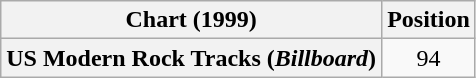<table class="wikitable plainrowheaders" style="text-align:center">
<tr>
<th>Chart (1999)</th>
<th>Position</th>
</tr>
<tr>
<th scope="row">US Modern Rock Tracks (<em>Billboard</em>)</th>
<td>94</td>
</tr>
</table>
